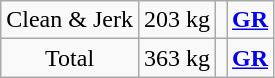<table class = "wikitable" style="text-align:center;">
<tr>
<td>Clean & Jerk</td>
<td>203 kg</td>
<td align=left></td>
<td><strong><a href='#'>GR</a></strong></td>
</tr>
<tr>
<td>Total</td>
<td>363 kg</td>
<td align=left></td>
<td><strong><a href='#'>GR</a></strong></td>
</tr>
</table>
